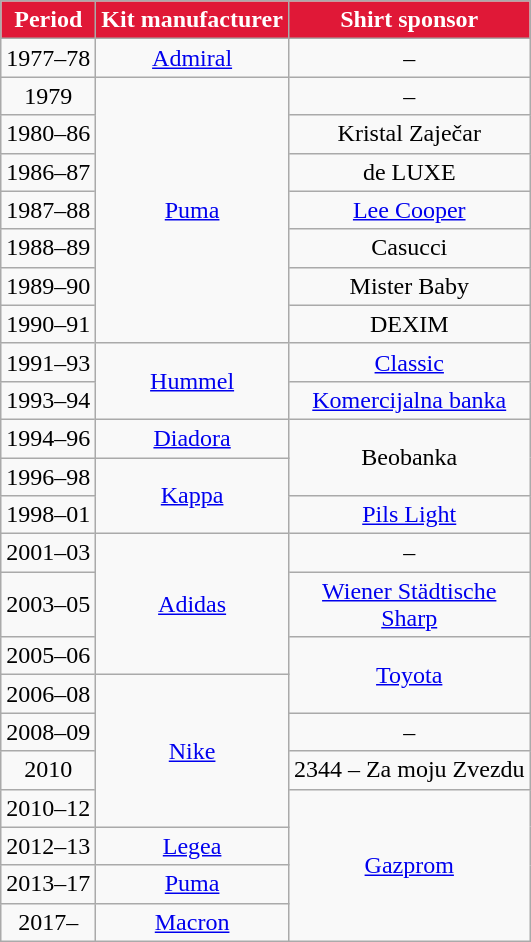<table class="wikitable" style="text-align: center">
<tr>
<th style="color:#fff; background:#e01837;">Period</th>
<th style="color:#fff; background:#e01837;">Kit manufacturer</th>
<th style="color:#fff; background:#e01837;">Shirt sponsor</th>
</tr>
<tr>
<td>1977–78</td>
<td><a href='#'>Admiral</a></td>
<td>–</td>
</tr>
<tr>
<td>1979</td>
<td rowspan=7><a href='#'>Puma</a></td>
<td>–</td>
</tr>
<tr>
<td>1980–86</td>
<td>Kristal Zaječar</td>
</tr>
<tr>
<td>1986–87</td>
<td>de LUXE</td>
</tr>
<tr>
<td>1987–88</td>
<td><a href='#'>Lee Cooper</a></td>
</tr>
<tr>
<td>1988–89</td>
<td>Casucci</td>
</tr>
<tr>
<td>1989–90</td>
<td>Mister Baby</td>
</tr>
<tr>
<td>1990–91</td>
<td>DEXIM</td>
</tr>
<tr>
<td>1991–93</td>
<td rowspan=2><a href='#'>Hummel</a></td>
<td><a href='#'>Classic</a></td>
</tr>
<tr>
<td>1993–94</td>
<td><a href='#'>Komercijalna banka</a></td>
</tr>
<tr>
<td>1994–96</td>
<td><a href='#'>Diadora</a></td>
<td rowspan=2>Beobanka</td>
</tr>
<tr>
<td>1996–98</td>
<td rowspan=2><a href='#'>Kappa</a></td>
</tr>
<tr>
<td>1998–01</td>
<td><a href='#'>Pils Light</a></td>
</tr>
<tr>
<td>2001–03</td>
<td rowspan=3><a href='#'>Adidas</a></td>
<td>–</td>
</tr>
<tr>
<td>2003–05</td>
<td><a href='#'>Wiener Städtische</a><br><a href='#'>Sharp</a></td>
</tr>
<tr>
<td>2005–06</td>
<td rowspan=2><a href='#'>Toyota</a></td>
</tr>
<tr>
<td>2006–08</td>
<td rowspan=4><a href='#'>Nike</a></td>
</tr>
<tr>
<td>2008–09</td>
<td>–</td>
</tr>
<tr>
<td>2010</td>
<td>2344 – Za moju Zvezdu</td>
</tr>
<tr>
<td>2010–12</td>
<td rowspan=4><a href='#'>Gazprom</a></td>
</tr>
<tr>
<td>2012–13</td>
<td><a href='#'>Legea</a></td>
</tr>
<tr>
<td>2013–17</td>
<td><a href='#'>Puma</a></td>
</tr>
<tr>
<td>2017–</td>
<td><a href='#'>Macron</a></td>
</tr>
</table>
